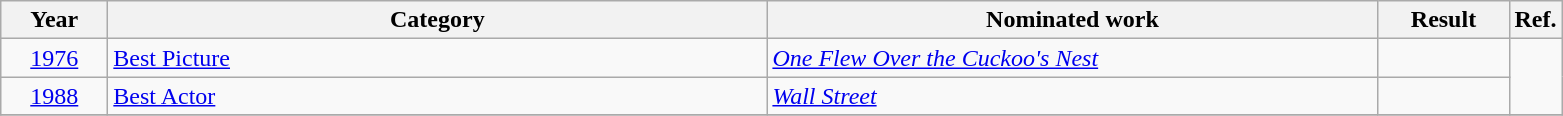<table class=wikitable>
<tr>
<th scope="col" style="width:4em;">Year</th>
<th scope="col" style="width:27em;">Category</th>
<th scope="col" style="width:25em;">Nominated work</th>
<th scope="col" style="width:5em;">Result</th>
<th>Ref.</th>
</tr>
<tr>
<td style="text-align:center;"><a href='#'>1976</a></td>
<td><a href='#'>Best Picture</a></td>
<td><em><a href='#'>One Flew Over the Cuckoo's Nest</a></em></td>
<td></td>
<td rowspan=2 style="text-align:center;"></td>
</tr>
<tr>
<td style="text-align:center;"><a href='#'>1988</a></td>
<td><a href='#'>Best Actor</a></td>
<td><em><a href='#'>Wall Street</a></em></td>
<td></td>
</tr>
<tr>
</tr>
</table>
